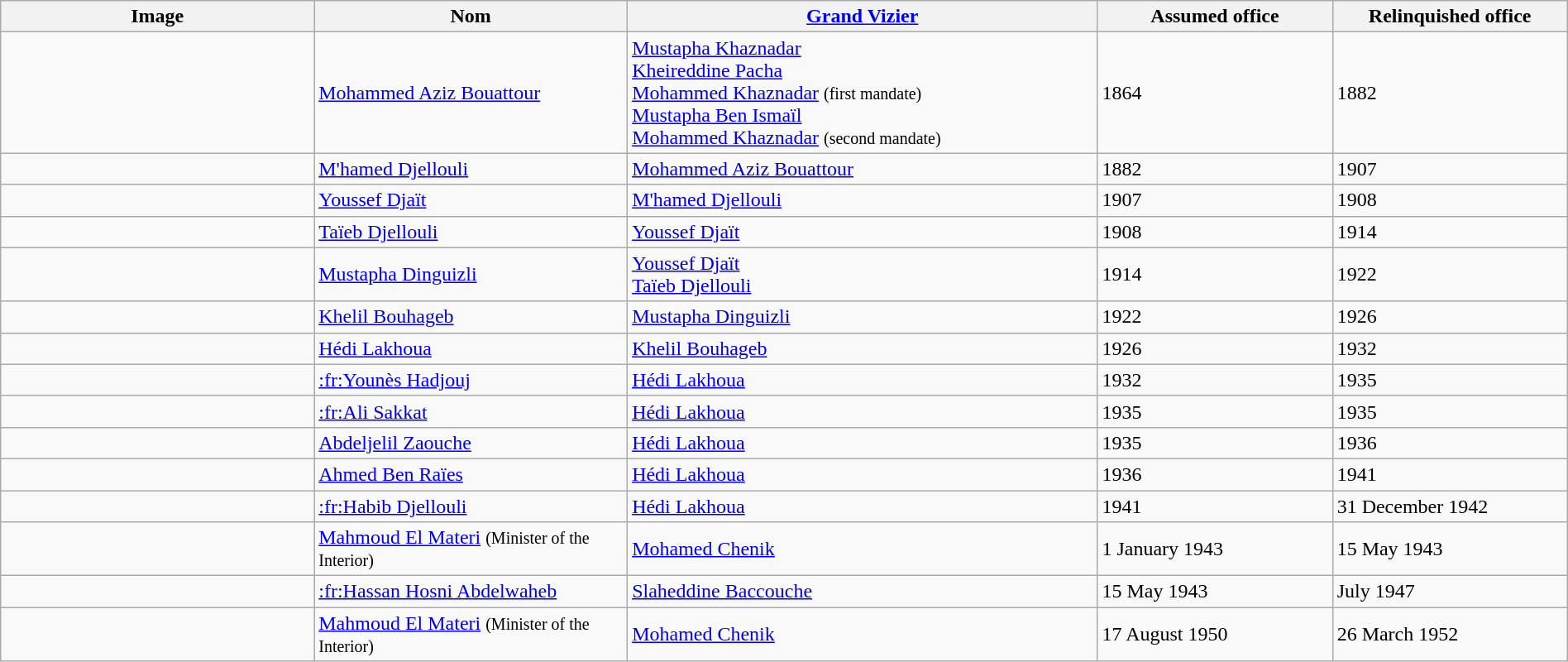<table class="wikitable sortable" style="width:100%;">
<tr>
<th scope=col class="unsortable" width=80px>Image</th>
<th scope=col width=20%>Nom</th>
<th scope=col width=30%><a href='#'>Grand Vizier</a></th>
<th scope=col width=15%>Assumed office</th>
<th scope=col width=15%>Relinquished office</th>
</tr>
<tr>
<td></td>
<td><a href='#'>Mohammed Aziz Bouattour</a></td>
<td><a href='#'>Mustapha Khaznadar</a><br><a href='#'>Kheireddine Pacha</a><br><a href='#'>Mohammed Khaznadar</a> <small>(first mandate)</small><br><a href='#'>Mustapha Ben Ismaïl</a><br><a href='#'>Mohammed Khaznadar</a> <small>(second mandate)</small></td>
<td>1864</td>
<td>1882</td>
</tr>
<tr>
<td></td>
<td><a href='#'>M'hamed Djellouli</a></td>
<td><a href='#'>Mohammed Aziz Bouattour</a></td>
<td>1882</td>
<td>1907</td>
</tr>
<tr>
<td></td>
<td><a href='#'>Youssef Djaït</a></td>
<td><a href='#'>M'hamed Djellouli</a></td>
<td>1907</td>
<td>1908</td>
</tr>
<tr>
<td></td>
<td><a href='#'>Taïeb Djellouli</a></td>
<td><a href='#'>Youssef Djaït</a></td>
<td>1908</td>
<td>1914</td>
</tr>
<tr>
<td></td>
<td><a href='#'>Mustapha Dinguizli</a></td>
<td><a href='#'>Youssef Djaït</a><br><a href='#'>Taïeb Djellouli</a></td>
<td>1914</td>
<td>1922</td>
</tr>
<tr>
<td></td>
<td><a href='#'>Khelil Bouhageb</a></td>
<td><a href='#'>Mustapha Dinguizli</a></td>
<td>1922</td>
<td>1926</td>
</tr>
<tr>
<td></td>
<td><a href='#'>Hédi Lakhoua</a></td>
<td><a href='#'>Khelil Bouhageb</a></td>
<td>1926</td>
<td>1932</td>
</tr>
<tr>
<td></td>
<td><a href='#'>:fr:Younès Hadjouj</a></td>
<td><a href='#'>Hédi Lakhoua</a></td>
<td>1932</td>
<td>1935</td>
</tr>
<tr>
<td></td>
<td><a href='#'>:fr:Ali Sakkat</a></td>
<td><a href='#'>Hédi Lakhoua</a></td>
<td>1935</td>
<td>1935</td>
</tr>
<tr>
<td></td>
<td><a href='#'>Abdeljelil Zaouche</a></td>
<td><a href='#'>Hédi Lakhoua</a></td>
<td>1935</td>
<td>1936</td>
</tr>
<tr>
<td></td>
<td><a href='#'>Ahmed Ben Raïes</a></td>
<td><a href='#'>Hédi Lakhoua</a></td>
<td>1936</td>
<td>1941</td>
</tr>
<tr>
<td></td>
<td><a href='#'>:fr:Habib Djellouli</a></td>
<td><a href='#'>Hédi Lakhoua</a></td>
<td>1941</td>
<td>31 December 1942</td>
</tr>
<tr>
<td></td>
<td><a href='#'>Mahmoud El Materi</a> <small>(Minister of the Interior)</small></td>
<td><a href='#'>Mohamed Chenik</a></td>
<td>1 January 1943</td>
<td>15 May 1943</td>
</tr>
<tr>
<td></td>
<td><a href='#'>:fr:Hassan Hosni Abdelwaheb</a></td>
<td><a href='#'>Slaheddine Baccouche</a></td>
<td>15 May 1943</td>
<td>July 1947</td>
</tr>
<tr>
<td></td>
<td><a href='#'>Mahmoud El Materi</a> <small>(Minister of the Interior)</small></td>
<td><a href='#'>Mohamed Chenik</a></td>
<td>17 August 1950</td>
<td>26 March 1952</td>
</tr>
</table>
